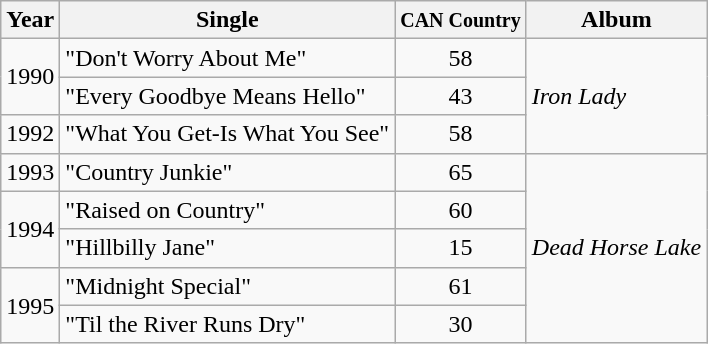<table class="wikitable">
<tr>
<th>Year</th>
<th>Single</th>
<th><small>CAN Country</small></th>
<th>Album</th>
</tr>
<tr>
<td rowspan="2">1990</td>
<td>"Don't Worry About Me"</td>
<td align="center">58</td>
<td rowspan="3"><em>Iron Lady</em></td>
</tr>
<tr>
<td>"Every Goodbye Means Hello"</td>
<td align="center">43</td>
</tr>
<tr>
<td>1992</td>
<td>"What You Get-Is What You See"</td>
<td align="center">58</td>
</tr>
<tr>
<td>1993</td>
<td>"Country Junkie"</td>
<td align="center">65</td>
<td rowspan="5"><em>Dead Horse Lake</em></td>
</tr>
<tr>
<td rowspan="2">1994</td>
<td>"Raised on Country"</td>
<td align="center">60</td>
</tr>
<tr>
<td>"Hillbilly Jane"</td>
<td align="center">15</td>
</tr>
<tr>
<td rowspan="2">1995</td>
<td>"Midnight Special"</td>
<td align="center">61</td>
</tr>
<tr>
<td>"Til the River Runs Dry"</td>
<td align="center">30</td>
</tr>
</table>
